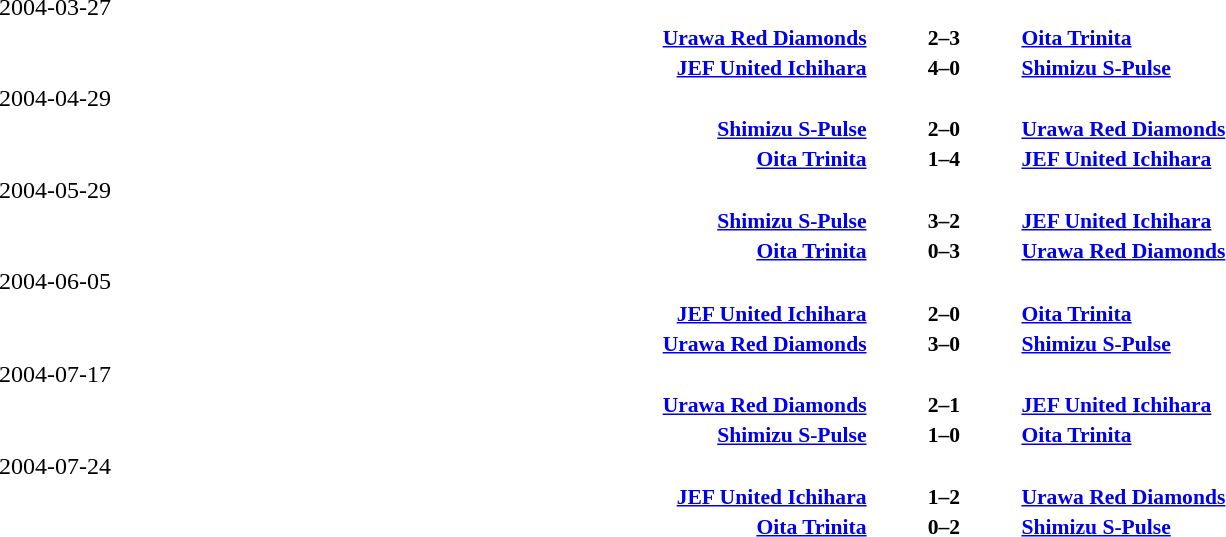<table width=100% cellspacing=1>
<tr>
<th></th>
<th></th>
<th></th>
</tr>
<tr>
<td>2004-03-27</td>
</tr>
<tr style=font-size:90%>
<td align=right><strong><a href='#'>Urawa Red Diamonds</a></strong></td>
<td align=center><strong>2–3</strong></td>
<td><strong><a href='#'>Oita Trinita</a></strong></td>
</tr>
<tr style=font-size:90%>
<td align=right><strong><a href='#'>JEF United Ichihara</a></strong></td>
<td align=center><strong>4–0</strong></td>
<td><strong><a href='#'>Shimizu S-Pulse</a></strong></td>
</tr>
<tr>
<td>2004-04-29</td>
</tr>
<tr style=font-size:90%>
<td align=right><strong><a href='#'>Shimizu S-Pulse</a></strong></td>
<td align=center><strong>2–0</strong></td>
<td><strong><a href='#'>Urawa Red Diamonds</a></strong></td>
</tr>
<tr style=font-size:90%>
<td align=right><strong><a href='#'>Oita Trinita</a></strong></td>
<td align=center><strong>1–4</strong></td>
<td><strong><a href='#'>JEF United Ichihara</a></strong></td>
</tr>
<tr>
<td>2004-05-29</td>
</tr>
<tr style=font-size:90%>
<td align=right><strong><a href='#'>Shimizu S-Pulse</a></strong></td>
<td align=center><strong>3–2</strong></td>
<td><strong><a href='#'>JEF United Ichihara</a></strong></td>
</tr>
<tr style=font-size:90%>
<td align=right><strong><a href='#'>Oita Trinita</a></strong></td>
<td align=center><strong>0–3</strong></td>
<td><strong><a href='#'>Urawa Red Diamonds</a></strong></td>
</tr>
<tr>
<td>2004-06-05</td>
</tr>
<tr style=font-size:90%>
</tr>
<tr style=font-size:90%>
<td align=right><strong><a href='#'>JEF United Ichihara</a></strong></td>
<td align=center><strong>2–0</strong></td>
<td><strong><a href='#'>Oita Trinita</a></strong></td>
</tr>
<tr style=font-size:90%>
<td align=right><strong><a href='#'>Urawa Red Diamonds</a></strong></td>
<td align=center><strong>3–0</strong></td>
<td><strong><a href='#'>Shimizu S-Pulse</a></strong></td>
</tr>
<tr>
<td>2004-07-17</td>
</tr>
<tr style=font-size:90%>
<td align=right><strong><a href='#'>Urawa Red Diamonds</a></strong></td>
<td align=center><strong>2–1</strong></td>
<td><strong><a href='#'>JEF United Ichihara</a></strong></td>
</tr>
<tr style=font-size:90%>
<td align=right><strong><a href='#'>Shimizu S-Pulse</a></strong></td>
<td align=center><strong>1–0</strong></td>
<td><strong><a href='#'>Oita Trinita</a></strong></td>
</tr>
<tr>
<td>2004-07-24</td>
</tr>
<tr style=font-size:90%>
<td align=right><strong><a href='#'>JEF United Ichihara</a></strong></td>
<td align=center><strong>1–2</strong></td>
<td><strong><a href='#'>Urawa Red Diamonds</a></strong></td>
</tr>
<tr style=font-size:90%>
<td align=right><strong><a href='#'>Oita Trinita</a></strong></td>
<td align=center><strong>0–2</strong></td>
<td><strong><a href='#'>Shimizu S-Pulse</a></strong></td>
</tr>
</table>
